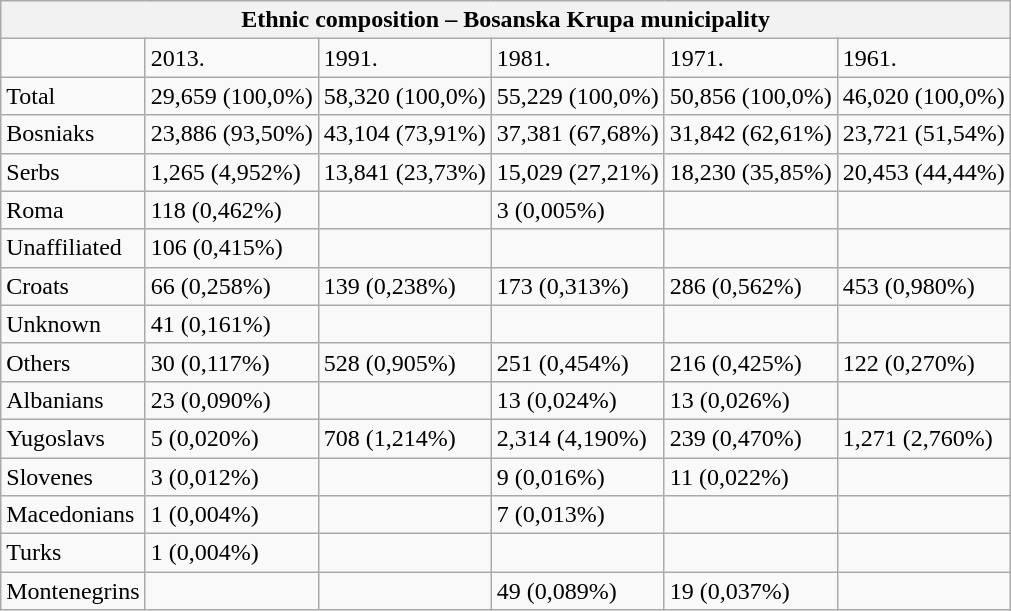<table class="wikitable">
<tr>
<th colspan="9">Ethnic composition – Bosanska Krupa municipality</th>
</tr>
<tr>
<td></td>
<td>2013.</td>
<td>1991.</td>
<td>1981.</td>
<td>1971.</td>
<td>1961.</td>
</tr>
<tr>
<td>Total</td>
<td>29,659 (100,0%)</td>
<td>58,320 (100,0%)</td>
<td>55,229 (100,0%)</td>
<td>50,856 (100,0%)</td>
<td>46,020 (100,0%)</td>
</tr>
<tr>
<td>Bosniaks</td>
<td>23,886 (93,50%)</td>
<td>43,104 (73,91%)</td>
<td>37,381 (67,68%)</td>
<td>31,842 (62,61%)</td>
<td>23,721 (51,54%)</td>
</tr>
<tr>
<td>Serbs</td>
<td>1,265 (4,952%)</td>
<td>13,841 (23,73%)</td>
<td>15,029 (27,21%)</td>
<td>18,230 (35,85%)</td>
<td>20,453 (44,44%)</td>
</tr>
<tr>
<td>Roma</td>
<td>118 (0,462%)</td>
<td></td>
<td>3 (0,005%)</td>
<td></td>
<td></td>
</tr>
<tr>
<td>Unaffiliated</td>
<td>106 (0,415%)</td>
<td></td>
<td></td>
<td></td>
<td></td>
</tr>
<tr>
<td>Croats</td>
<td>66 (0,258%)</td>
<td>139 (0,238%)</td>
<td>173 (0,313%)</td>
<td>286 (0,562%)</td>
<td>453 (0,980%)</td>
</tr>
<tr>
<td>Unknown</td>
<td>41 (0,161%)</td>
<td></td>
<td></td>
<td></td>
<td></td>
</tr>
<tr>
<td>Others</td>
<td>30 (0,117%)</td>
<td>528 (0,905%)</td>
<td>251 (0,454%)</td>
<td>216 (0,425%)</td>
<td>122 (0,270%)</td>
</tr>
<tr>
<td>Albanians</td>
<td>23 (0,090%)</td>
<td></td>
<td>13 (0,024%)</td>
<td>13 (0,026%)</td>
<td></td>
</tr>
<tr>
<td>Yugoslavs</td>
<td>5 (0,020%)</td>
<td>708 (1,214%)</td>
<td>2,314 (4,190%)</td>
<td>239 (0,470%)</td>
<td>1,271 (2,760%)</td>
</tr>
<tr>
<td>Slovenes</td>
<td>3 (0,012%)</td>
<td></td>
<td>9 (0,016%)</td>
<td>11 (0,022%)</td>
<td></td>
</tr>
<tr>
<td>Macedonians</td>
<td>1 (0,004%)</td>
<td></td>
<td>7 (0,013%)</td>
<td></td>
<td></td>
</tr>
<tr>
<td>Turks</td>
<td>1 (0,004%)</td>
<td></td>
<td></td>
<td></td>
<td></td>
</tr>
<tr>
<td>Montenegrins</td>
<td></td>
<td></td>
<td>49 (0,089%)</td>
<td>19 (0,037%)</td>
<td></td>
</tr>
</table>
